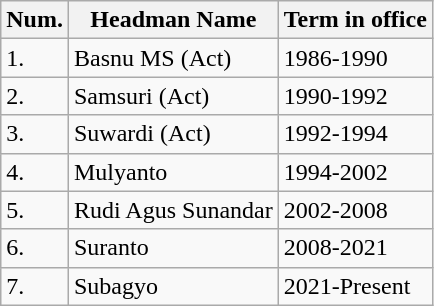<table class="wikitable">
<tr>
<th>Num.</th>
<th>Headman Name</th>
<th>Term in office</th>
</tr>
<tr>
<td>1.</td>
<td>Basnu MS (Act)</td>
<td>1986-1990</td>
</tr>
<tr>
<td>2.</td>
<td>Samsuri (Act)</td>
<td>1990-1992</td>
</tr>
<tr>
<td>3.</td>
<td>Suwardi (Act)</td>
<td>1992-1994</td>
</tr>
<tr>
<td>4.</td>
<td>Mulyanto</td>
<td>1994-2002</td>
</tr>
<tr>
<td>5.</td>
<td>Rudi Agus Sunandar</td>
<td>2002-2008</td>
</tr>
<tr>
<td>6.</td>
<td>Suranto</td>
<td>2008-2021</td>
</tr>
<tr>
<td>7.</td>
<td>Subagyo</td>
<td>2021-Present</td>
</tr>
</table>
